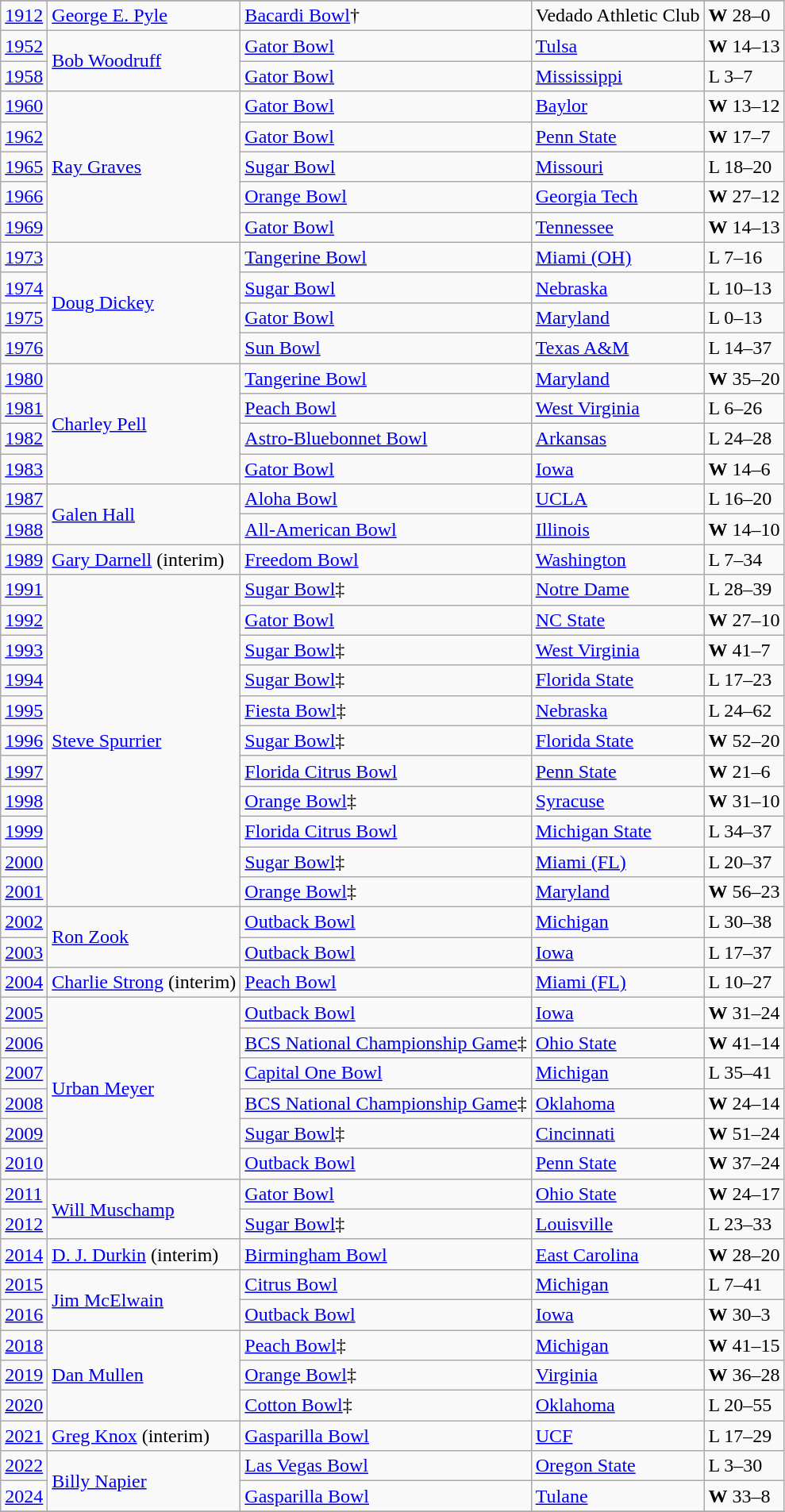<table class="wikitable">
<tr>
</tr>
<tr>
<td><a href='#'>1912</a></td>
<td><a href='#'>George E. Pyle</a></td>
<td><a href='#'>Bacardi Bowl</a>†</td>
<td>Vedado Athletic Club</td>
<td><strong>W</strong> 28–0</td>
</tr>
<tr>
<td><a href='#'>1952</a></td>
<td rowspan="2"><a href='#'>Bob Woodruff</a></td>
<td><a href='#'>Gator Bowl</a></td>
<td><a href='#'>Tulsa</a></td>
<td><strong>W</strong> 14–13</td>
</tr>
<tr>
<td><a href='#'>1958</a></td>
<td><a href='#'>Gator Bowl</a></td>
<td><a href='#'>Mississippi</a></td>
<td>L 3–7</td>
</tr>
<tr>
<td><a href='#'>1960</a></td>
<td rowspan="5"><a href='#'>Ray Graves</a></td>
<td><a href='#'>Gator Bowl</a></td>
<td><a href='#'>Baylor</a></td>
<td><strong>W</strong> 13–12</td>
</tr>
<tr>
<td><a href='#'>1962</a></td>
<td><a href='#'>Gator Bowl</a></td>
<td><a href='#'>Penn State</a></td>
<td><strong>W</strong> 17–7</td>
</tr>
<tr>
<td><a href='#'>1965</a></td>
<td><a href='#'>Sugar Bowl</a></td>
<td><a href='#'>Missouri</a></td>
<td>L 18–20</td>
</tr>
<tr>
<td><a href='#'>1966</a></td>
<td><a href='#'>Orange Bowl</a></td>
<td><a href='#'>Georgia Tech</a></td>
<td><strong>W</strong> 27–12</td>
</tr>
<tr>
<td><a href='#'>1969</a></td>
<td><a href='#'>Gator Bowl</a></td>
<td><a href='#'>Tennessee</a></td>
<td><strong>W</strong> 14–13</td>
</tr>
<tr>
<td><a href='#'>1973</a></td>
<td rowspan="4"><a href='#'>Doug Dickey</a></td>
<td><a href='#'>Tangerine Bowl</a></td>
<td><a href='#'>Miami (OH)</a></td>
<td>L 7–16</td>
</tr>
<tr>
<td><a href='#'>1974</a></td>
<td><a href='#'>Sugar Bowl</a></td>
<td><a href='#'>Nebraska</a></td>
<td>L 10–13</td>
</tr>
<tr>
<td><a href='#'>1975</a></td>
<td><a href='#'>Gator Bowl</a></td>
<td><a href='#'>Maryland</a></td>
<td>L 0–13</td>
</tr>
<tr>
<td><a href='#'>1976</a></td>
<td><a href='#'>Sun Bowl</a></td>
<td><a href='#'>Texas A&M</a></td>
<td>L 14–37</td>
</tr>
<tr>
<td><a href='#'>1980</a></td>
<td rowspan="4"><a href='#'>Charley Pell</a></td>
<td><a href='#'>Tangerine Bowl</a></td>
<td><a href='#'>Maryland</a></td>
<td><strong>W</strong> 35–20</td>
</tr>
<tr>
<td><a href='#'>1981</a></td>
<td><a href='#'>Peach Bowl</a></td>
<td><a href='#'>West Virginia</a></td>
<td>L 6–26</td>
</tr>
<tr>
<td><a href='#'>1982</a></td>
<td><a href='#'>Astro-Bluebonnet Bowl</a></td>
<td><a href='#'>Arkansas</a></td>
<td>L 24–28</td>
</tr>
<tr>
<td><a href='#'>1983</a></td>
<td><a href='#'>Gator Bowl</a></td>
<td><a href='#'>Iowa</a></td>
<td><strong>W</strong> 14–6</td>
</tr>
<tr>
<td><a href='#'>1987</a></td>
<td rowspan="2"><a href='#'>Galen Hall</a></td>
<td><a href='#'>Aloha Bowl</a></td>
<td><a href='#'>UCLA</a></td>
<td>L 16–20</td>
</tr>
<tr>
<td><a href='#'>1988</a></td>
<td><a href='#'>All-American Bowl</a></td>
<td><a href='#'>Illinois</a></td>
<td><strong>W</strong> 14–10</td>
</tr>
<tr>
<td><a href='#'>1989</a></td>
<td><a href='#'>Gary Darnell</a> (interim)</td>
<td><a href='#'>Freedom Bowl</a></td>
<td><a href='#'>Washington</a></td>
<td>L 7–34</td>
</tr>
<tr>
<td><a href='#'>1991</a></td>
<td rowspan="11"><a href='#'>Steve Spurrier</a></td>
<td><a href='#'>Sugar Bowl</a>‡</td>
<td><a href='#'>Notre Dame</a></td>
<td>L 28–39</td>
</tr>
<tr>
<td><a href='#'>1992</a></td>
<td><a href='#'>Gator Bowl</a></td>
<td><a href='#'>NC State</a></td>
<td><strong>W</strong> 27–10</td>
</tr>
<tr>
<td><a href='#'>1993</a></td>
<td><a href='#'>Sugar Bowl</a>‡</td>
<td><a href='#'>West Virginia</a></td>
<td><strong>W</strong> 41–7</td>
</tr>
<tr>
<td><a href='#'>1994</a></td>
<td><a href='#'>Sugar Bowl</a>‡</td>
<td><a href='#'>Florida State</a></td>
<td>L 17–23</td>
</tr>
<tr>
<td><a href='#'>1995</a></td>
<td><a href='#'>Fiesta Bowl</a>‡</td>
<td><a href='#'>Nebraska</a></td>
<td>L 24–62</td>
</tr>
<tr>
<td><a href='#'>1996</a></td>
<td><a href='#'>Sugar Bowl</a>‡</td>
<td><a href='#'>Florida State</a></td>
<td><strong>W</strong> 52–20</td>
</tr>
<tr>
<td><a href='#'>1997</a></td>
<td><a href='#'>Florida Citrus Bowl</a></td>
<td><a href='#'>Penn State</a></td>
<td><strong>W</strong> 21–6</td>
</tr>
<tr>
<td><a href='#'>1998</a></td>
<td><a href='#'>Orange Bowl</a>‡</td>
<td><a href='#'>Syracuse</a></td>
<td><strong>W</strong> 31–10</td>
</tr>
<tr>
<td><a href='#'>1999</a></td>
<td><a href='#'>Florida Citrus Bowl</a></td>
<td><a href='#'>Michigan State</a></td>
<td>L 34–37</td>
</tr>
<tr>
<td><a href='#'>2000</a></td>
<td><a href='#'>Sugar Bowl</a>‡</td>
<td><a href='#'>Miami (FL)</a></td>
<td>L 20–37</td>
</tr>
<tr>
<td><a href='#'>2001</a></td>
<td><a href='#'>Orange Bowl</a>‡</td>
<td><a href='#'>Maryland</a></td>
<td><strong>W</strong> 56–23</td>
</tr>
<tr>
<td><a href='#'>2002</a></td>
<td rowspan="2"><a href='#'>Ron Zook</a></td>
<td><a href='#'>Outback Bowl</a></td>
<td><a href='#'>Michigan</a></td>
<td>L 30–38</td>
</tr>
<tr>
<td><a href='#'>2003</a></td>
<td><a href='#'>Outback Bowl</a></td>
<td><a href='#'>Iowa</a></td>
<td>L 17–37</td>
</tr>
<tr>
<td><a href='#'>2004</a></td>
<td><a href='#'>Charlie Strong</a> (interim)</td>
<td><a href='#'>Peach Bowl</a></td>
<td><a href='#'>Miami (FL)</a></td>
<td>L 10–27</td>
</tr>
<tr>
<td><a href='#'>2005</a></td>
<td rowspan="6"><a href='#'>Urban Meyer</a></td>
<td><a href='#'>Outback Bowl</a></td>
<td><a href='#'>Iowa</a></td>
<td><strong>W</strong> 31–24</td>
</tr>
<tr>
<td><a href='#'>2006</a></td>
<td><a href='#'>BCS National Championship Game</a>‡</td>
<td><a href='#'>Ohio State</a></td>
<td><strong>W</strong> 41–14</td>
</tr>
<tr>
<td><a href='#'>2007</a></td>
<td><a href='#'>Capital One Bowl</a></td>
<td><a href='#'>Michigan</a></td>
<td>L 35–41</td>
</tr>
<tr>
<td><a href='#'>2008</a></td>
<td><a href='#'>BCS National Championship Game</a>‡</td>
<td><a href='#'>Oklahoma</a></td>
<td><strong>W</strong> 24–14</td>
</tr>
<tr>
<td><a href='#'>2009</a></td>
<td><a href='#'>Sugar Bowl</a>‡</td>
<td><a href='#'>Cincinnati</a></td>
<td><strong>W</strong> 51–24</td>
</tr>
<tr>
<td><a href='#'>2010</a></td>
<td><a href='#'>Outback Bowl</a></td>
<td><a href='#'>Penn State</a></td>
<td><strong>W</strong> 37–24</td>
</tr>
<tr>
<td><a href='#'>2011</a></td>
<td rowspan="2"><a href='#'>Will Muschamp</a></td>
<td><a href='#'>Gator Bowl</a></td>
<td><a href='#'>Ohio State</a></td>
<td><strong>W</strong> 24–17</td>
</tr>
<tr>
<td><a href='#'>2012</a></td>
<td><a href='#'>Sugar Bowl</a>‡</td>
<td><a href='#'>Louisville</a></td>
<td>L 23–33</td>
</tr>
<tr>
<td><a href='#'>2014</a></td>
<td><a href='#'>D. J. Durkin</a> (interim)</td>
<td><a href='#'>Birmingham Bowl</a></td>
<td><a href='#'>East Carolina</a></td>
<td><strong>W</strong> 28–20</td>
</tr>
<tr>
<td><a href='#'>2015</a></td>
<td rowspan="2"><a href='#'>Jim McElwain</a></td>
<td><a href='#'>Citrus Bowl</a></td>
<td><a href='#'>Michigan</a></td>
<td>L 7–41</td>
</tr>
<tr>
<td><a href='#'>2016</a></td>
<td><a href='#'>Outback Bowl</a></td>
<td><a href='#'>Iowa</a></td>
<td><strong>W</strong> 30–3</td>
</tr>
<tr>
<td><a href='#'>2018</a></td>
<td rowspan="3"><a href='#'>Dan Mullen</a></td>
<td><a href='#'>Peach Bowl</a>‡</td>
<td><a href='#'>Michigan</a></td>
<td><strong>W</strong> 41–15</td>
</tr>
<tr>
<td><a href='#'>2019</a></td>
<td><a href='#'>Orange Bowl</a>‡</td>
<td><a href='#'>Virginia</a></td>
<td><strong>W</strong> 36–28</td>
</tr>
<tr>
<td><a href='#'>2020</a></td>
<td><a href='#'>Cotton Bowl</a>‡</td>
<td><a href='#'>Oklahoma</a></td>
<td>L 20–55</td>
</tr>
<tr>
<td><a href='#'>2021</a></td>
<td><a href='#'>Greg Knox</a> (interim)</td>
<td><a href='#'>Gasparilla Bowl</a></td>
<td><a href='#'>UCF</a></td>
<td>L 17–29</td>
</tr>
<tr>
<td><a href='#'>2022</a></td>
<td rowspan="2"><a href='#'>Billy Napier</a></td>
<td><a href='#'>Las Vegas Bowl</a></td>
<td><a href='#'>Oregon State</a></td>
<td>L 3–30</td>
</tr>
<tr>
<td><a href='#'>2024</a></td>
<td><a href='#'>Gasparilla Bowl</a></td>
<td><a href='#'>Tulane</a></td>
<td><strong>W</strong> 33–8</td>
</tr>
<tr>
</tr>
</table>
